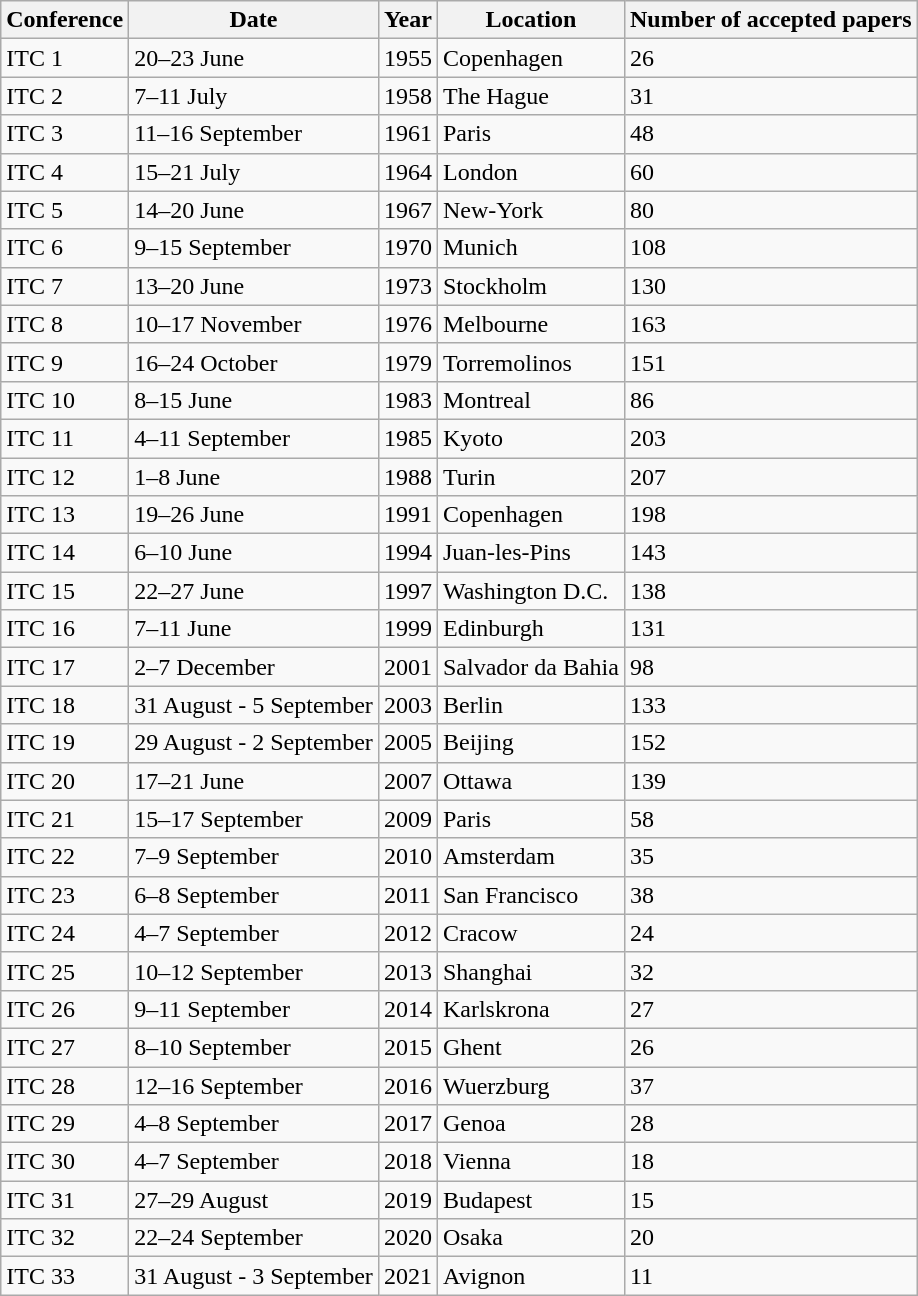<table class="wikitable sortable">
<tr>
<th>Conference</th>
<th>Date</th>
<th>Year</th>
<th>Location</th>
<th>Number of accepted papers</th>
</tr>
<tr>
<td>ITC 1</td>
<td>20–23 June</td>
<td>1955</td>
<td>Copenhagen</td>
<td>26</td>
</tr>
<tr>
<td>ITC 2</td>
<td>7–11 July</td>
<td>1958</td>
<td>The Hague</td>
<td>31</td>
</tr>
<tr>
<td>ITC 3</td>
<td>11–16 September</td>
<td>1961</td>
<td>Paris</td>
<td>48</td>
</tr>
<tr>
<td>ITC 4</td>
<td>15–21 July</td>
<td>1964</td>
<td>London</td>
<td>60</td>
</tr>
<tr>
<td>ITC 5</td>
<td>14–20 June</td>
<td>1967</td>
<td>New-York</td>
<td>80</td>
</tr>
<tr>
<td>ITC 6</td>
<td>9–15 September</td>
<td>1970</td>
<td>Munich</td>
<td>108</td>
</tr>
<tr>
<td>ITC 7</td>
<td>13–20 June</td>
<td>1973</td>
<td>Stockholm</td>
<td>130</td>
</tr>
<tr>
<td>ITC 8</td>
<td>10–17 November</td>
<td>1976</td>
<td>Melbourne</td>
<td>163</td>
</tr>
<tr>
<td>ITC 9</td>
<td>16–24 October</td>
<td>1979</td>
<td>Torremolinos</td>
<td>151</td>
</tr>
<tr>
<td>ITC 10</td>
<td>8–15 June</td>
<td>1983</td>
<td>Montreal</td>
<td>86</td>
</tr>
<tr>
<td>ITC 11</td>
<td>4–11 September</td>
<td>1985</td>
<td>Kyoto</td>
<td>203</td>
</tr>
<tr>
<td>ITC 12</td>
<td>1–8 June</td>
<td>1988</td>
<td>Turin</td>
<td>207</td>
</tr>
<tr>
<td>ITC 13</td>
<td>19–26 June</td>
<td>1991</td>
<td>Copenhagen</td>
<td>198</td>
</tr>
<tr>
<td>ITC 14</td>
<td>6–10 June</td>
<td>1994</td>
<td>Juan-les-Pins</td>
<td>143</td>
</tr>
<tr>
<td>ITC 15</td>
<td>22–27 June</td>
<td>1997</td>
<td>Washington D.C.</td>
<td>138</td>
</tr>
<tr>
<td>ITC 16</td>
<td>7–11 June</td>
<td>1999</td>
<td>Edinburgh</td>
<td>131</td>
</tr>
<tr>
<td>ITC 17</td>
<td>2–7 December</td>
<td>2001</td>
<td>Salvador da Bahia</td>
<td>98</td>
</tr>
<tr>
<td>ITC 18</td>
<td>31 August - 5 September</td>
<td>2003</td>
<td>Berlin</td>
<td>133</td>
</tr>
<tr>
<td>ITC 19</td>
<td>29 August - 2 September</td>
<td>2005</td>
<td>Beijing</td>
<td>152</td>
</tr>
<tr>
<td>ITC 20</td>
<td>17–21 June</td>
<td>2007</td>
<td>Ottawa</td>
<td>139</td>
</tr>
<tr>
<td>ITC 21</td>
<td>15–17 September</td>
<td>2009</td>
<td>Paris</td>
<td>58</td>
</tr>
<tr>
<td>ITC 22</td>
<td>7–9 September</td>
<td>2010</td>
<td>Amsterdam</td>
<td>35</td>
</tr>
<tr>
<td>ITC 23</td>
<td>6–8 September</td>
<td>2011</td>
<td>San Francisco</td>
<td>38</td>
</tr>
<tr>
<td>ITC 24</td>
<td>4–7 September</td>
<td>2012</td>
<td>Cracow</td>
<td>24</td>
</tr>
<tr>
<td>ITC 25</td>
<td>10–12 September</td>
<td>2013</td>
<td>Shanghai</td>
<td>32</td>
</tr>
<tr>
<td>ITC 26</td>
<td>9–11 September</td>
<td>2014</td>
<td>Karlskrona</td>
<td>27</td>
</tr>
<tr>
<td>ITC 27</td>
<td>8–10 September</td>
<td>2015</td>
<td>Ghent</td>
<td>26</td>
</tr>
<tr>
<td>ITC 28</td>
<td>12–16 September</td>
<td>2016</td>
<td>Wuerzburg</td>
<td>37</td>
</tr>
<tr>
<td>ITC 29</td>
<td>4–8 September</td>
<td>2017</td>
<td>Genoa</td>
<td>28</td>
</tr>
<tr>
<td>ITC 30</td>
<td>4–7 September</td>
<td>2018</td>
<td>Vienna</td>
<td>18</td>
</tr>
<tr>
<td>ITC 31</td>
<td>27–29 August</td>
<td>2019</td>
<td>Budapest</td>
<td>15</td>
</tr>
<tr>
<td>ITC 32</td>
<td>22–24 September</td>
<td>2020</td>
<td>Osaka</td>
<td>20</td>
</tr>
<tr>
<td>ITC 33</td>
<td>31 August - 3 September</td>
<td>2021</td>
<td>Avignon</td>
<td>11</td>
</tr>
</table>
